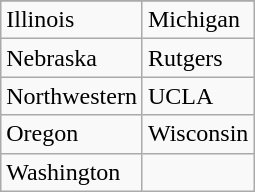<table class="wikitable">
<tr>
</tr>
<tr>
<td>Illinois</td>
<td>Michigan</td>
</tr>
<tr>
<td>Nebraska</td>
<td>Rutgers</td>
</tr>
<tr>
<td>Northwestern</td>
<td>UCLA</td>
</tr>
<tr>
<td>Oregon</td>
<td>Wisconsin</td>
</tr>
<tr>
<td>Washington</td>
<td></td>
</tr>
</table>
